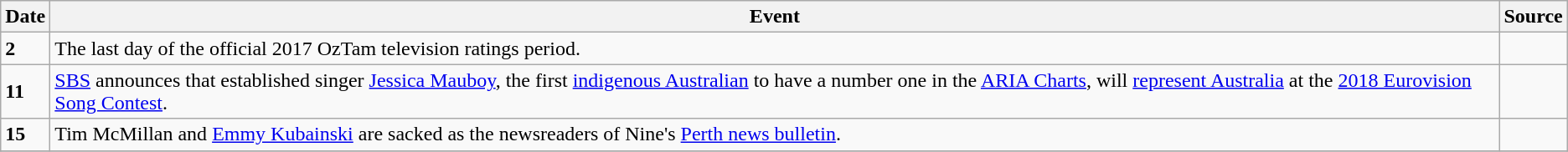<table class="wikitable">
<tr>
<th>Date</th>
<th>Event</th>
<th>Source</th>
</tr>
<tr>
<td><strong>2</strong></td>
<td>The last day of the official 2017 OzTam television ratings period.</td>
<td></td>
</tr>
<tr>
<td><strong>11</strong></td>
<td><a href='#'>SBS</a> announces that established singer <a href='#'>Jessica Mauboy</a>, the first <a href='#'>indigenous Australian</a> to have a number one in the <a href='#'>ARIA Charts</a>, will <a href='#'>represent Australia</a> at the <a href='#'>2018 Eurovision Song Contest</a>.</td>
<td></td>
</tr>
<tr>
<td><strong>15</strong></td>
<td>Tim McMillan and <a href='#'>Emmy Kubainski</a> are sacked as the newsreaders of Nine's <a href='#'>Perth news bulletin</a>.</td>
<td></td>
</tr>
<tr>
</tr>
</table>
